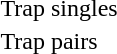<table>
<tr>
<td>Trap singles<br></td>
<td></td>
<td></td>
<td></td>
</tr>
<tr>
<td>Trap pairs <br></td>
<td></td>
<td></td>
<td></td>
</tr>
</table>
